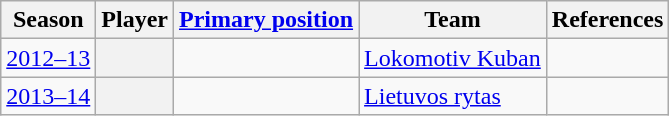<table class="wikitable plainrowheaders sortable" summary="Season (sortable), Player (sortable), Position (sortable), Team (sortable), and References">
<tr>
<th scope="col">Season</th>
<th scope="col">Player</th>
<th scope="col"><a href='#'>Primary position</a></th>
<th scope="col">Team</th>
<th scope="col" class="unsortable">References</th>
</tr>
<tr>
<td style="text-align:center;"><a href='#'>2012–13</a></td>
<th scope="row"></th>
<td style="text-align:center;"></td>
<td><a href='#'>Lokomotiv Kuban</a></td>
<td align=center></td>
</tr>
<tr>
<td style="text-align:center;"><a href='#'>2013–14</a></td>
<th scope="row"></th>
<td style="text-align:center;"></td>
<td><a href='#'>Lietuvos rytas</a></td>
<td align=center></td>
</tr>
</table>
